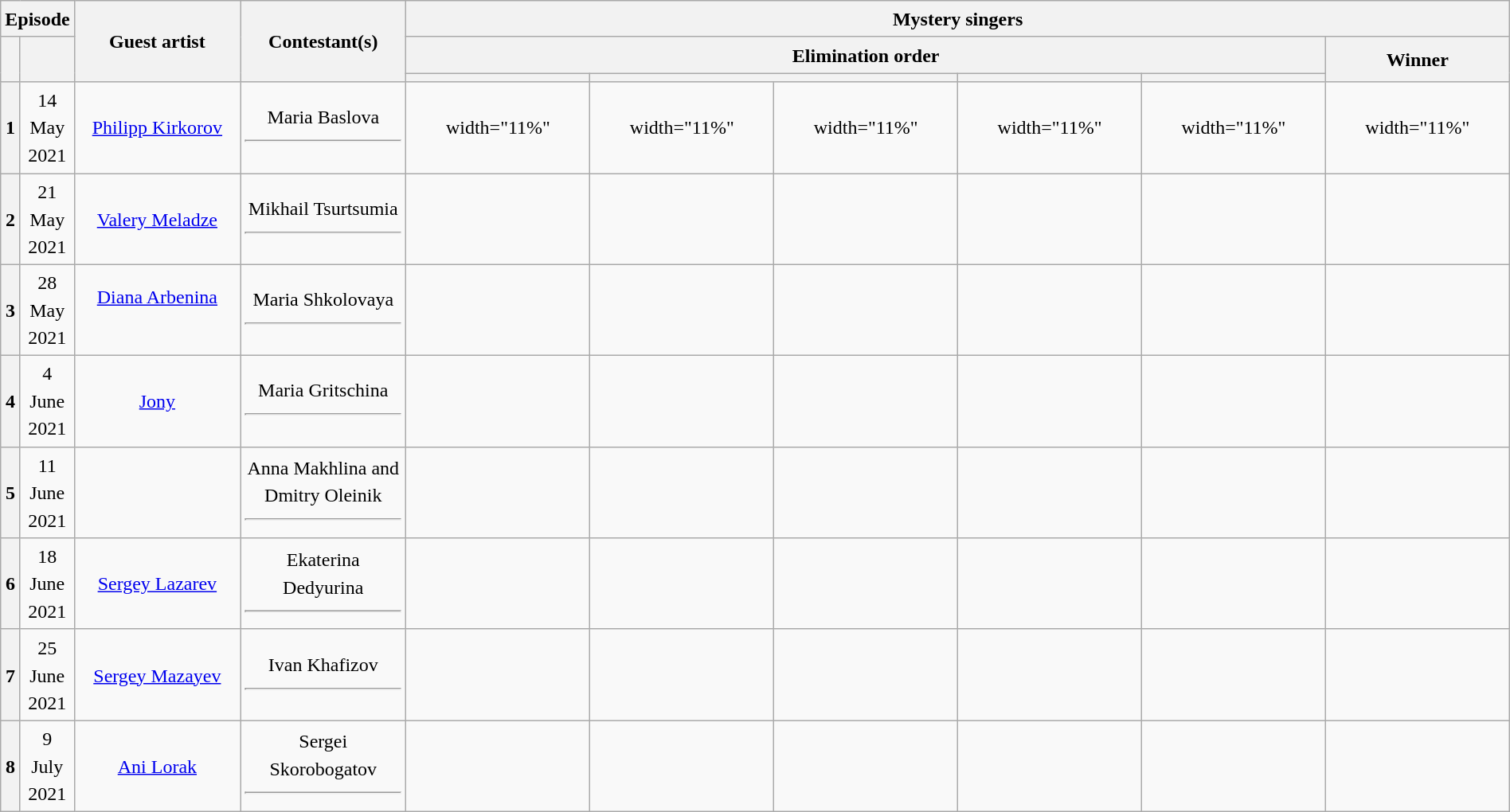<table class="wikitable plainrowheaders mw-collapsible" style="text-align:center; line-height:23px; width:100%;">
<tr>
<th colspan="2" width="1%">Episode</th>
<th rowspan="3" width="11%">Guest artist</th>
<th rowspan="3" width="11%">Contestant(s)</th>
<th colspan="6">Mystery singers<br></th>
</tr>
<tr>
<th rowspan="2"></th>
<th rowspan="2"></th>
<th colspan="5">Elimination order</th>
<th rowspan="2">Winner</th>
</tr>
<tr>
<th></th>
<th colspan="2"></th>
<th></th>
<th></th>
</tr>
<tr>
<th>1</th>
<td>14 May 2021</td>
<td><a href='#'>Philipp Kirkorov</a></td>
<td>Maria Baslova<hr></td>
<td>width="11%" </td>
<td>width="11%" </td>
<td>width="11%" </td>
<td>width="11%" </td>
<td>width="11%" </td>
<td>width="11%" </td>
</tr>
<tr>
<th>2</th>
<td>21 May 2021</td>
<td><a href='#'>Valery Meladze</a><br></td>
<td>Mikhail Tsurtsumia<hr></td>
<td></td>
<td></td>
<td></td>
<td></td>
<td></td>
<td></td>
</tr>
<tr>
<th>3</th>
<td>28 May 2021</td>
<td><a href='#'>Diana Arbenina</a><br><br></td>
<td>Maria Shkolovaya<hr></td>
<td></td>
<td></td>
<td></td>
<td></td>
<td></td>
<td></td>
</tr>
<tr>
<th>4</th>
<td>4 June 2021</td>
<td><a href='#'>Jony</a></td>
<td>Maria Gritschina<hr></td>
<td></td>
<td></td>
<td></td>
<td></td>
<td></td>
<td></td>
</tr>
<tr>
<th>5</th>
<td>11 June 2021</td>
<td><br></td>
<td>Anna Makhlina and Dmitry Oleinik<hr></td>
<td></td>
<td></td>
<td></td>
<td></td>
<td></td>
<td></td>
</tr>
<tr>
<th>6</th>
<td>18 June 2021</td>
<td><a href='#'>Sergey Lazarev</a><br></td>
<td>Ekaterina Dedyurina<hr></td>
<td></td>
<td></td>
<td></td>
<td></td>
<td></td>
<td></td>
</tr>
<tr>
<th>7</th>
<td>25 June 2021</td>
<td><a href='#'>Sergey Mazayev</a><br></td>
<td>Ivan Khafizov<hr></td>
<td></td>
<td></td>
<td></td>
<td></td>
<td></td>
<td></td>
</tr>
<tr>
<th>8</th>
<td>9 July 2021</td>
<td><a href='#'>Ani Lorak</a></td>
<td>Sergei Skorobogatov<hr></td>
<td></td>
<td></td>
<td></td>
<td></td>
<td></td>
<td></td>
</tr>
</table>
